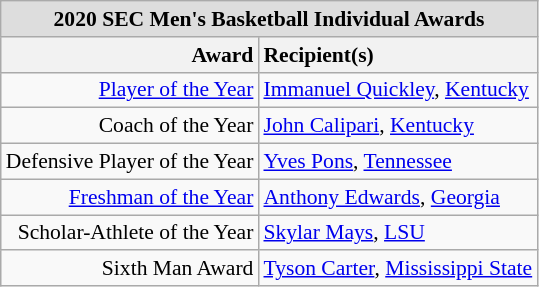<table class="wikitable" style="white-space:nowrap; font-size:90%;">
<tr>
<td colspan="7" style="text-align:center; background:#ddd;"><strong>2020 SEC Men's Basketball Individual Awards</strong> </td>
</tr>
<tr>
<th style="text-align:right;">Award</th>
<th style="text-align:left;">Recipient(s)</th>
</tr>
<tr>
<td style="text-align:right;"><a href='#'>Player of the Year</a></td>
<td style="text-align:left;"><a href='#'>Immanuel Quickley</a>, <a href='#'>Kentucky</a></td>
</tr>
<tr>
<td style="text-align:right;">Coach of the Year</td>
<td style="text-align:left;"><a href='#'>John Calipari</a>, <a href='#'>Kentucky</a></td>
</tr>
<tr>
<td style="text-align:right;">Defensive Player of the Year</td>
<td style="text-align:left;"><a href='#'>Yves Pons</a>, <a href='#'>Tennessee</a></td>
</tr>
<tr>
<td style="text-align:right;"><a href='#'>Freshman of the Year</a></td>
<td style="text-align:left;"><a href='#'>Anthony Edwards</a>, <a href='#'>Georgia</a></td>
</tr>
<tr>
<td style="text-align:right;">Scholar-Athlete of the Year</td>
<td style="text-align:left;"><a href='#'>Skylar Mays</a>, <a href='#'>LSU</a></td>
</tr>
<tr>
<td style="text-align:right;">Sixth Man Award</td>
<td style="text-align:left;"><a href='#'>Tyson Carter</a>, <a href='#'>Mississippi State</a></td>
</tr>
</table>
